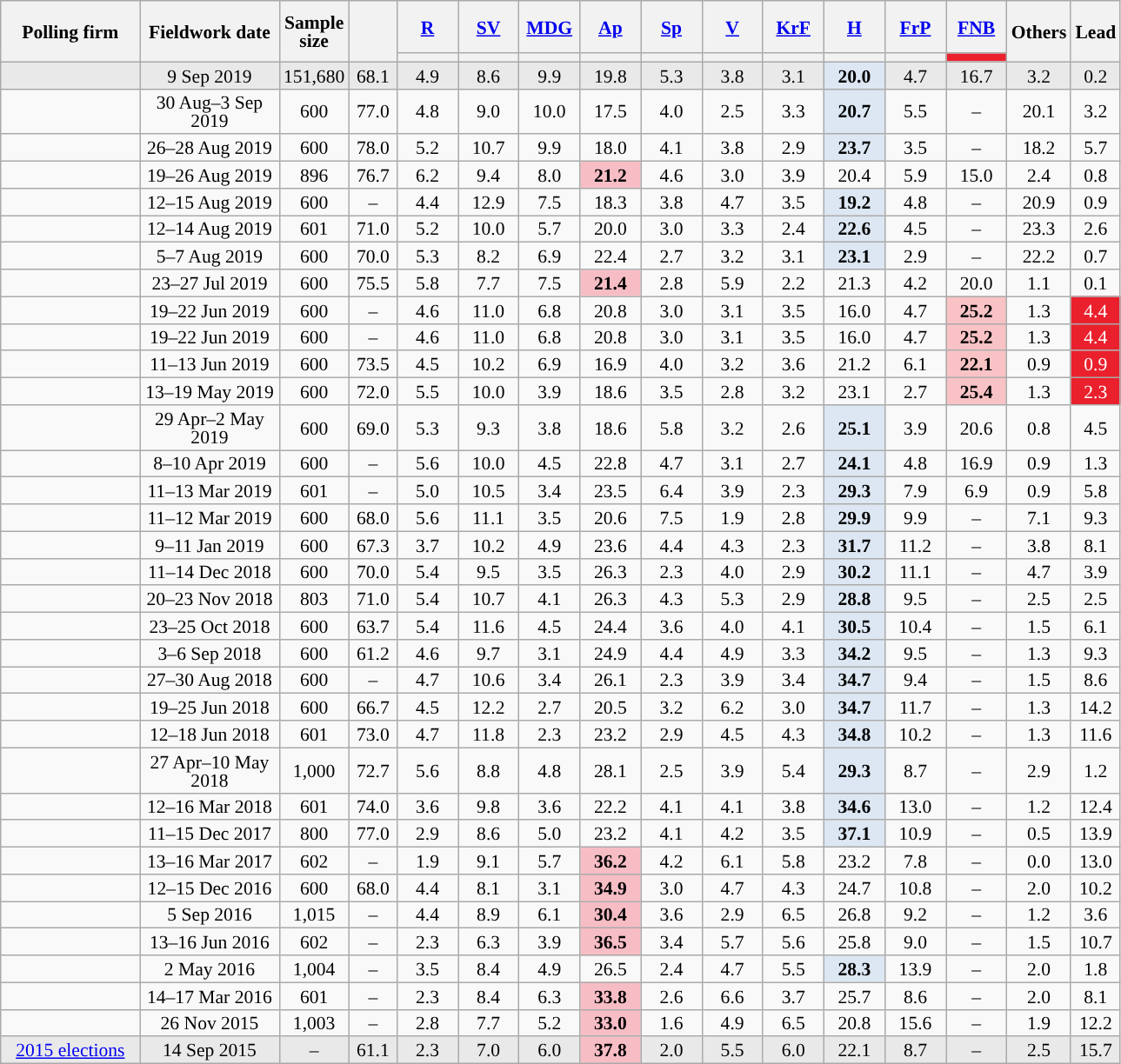<table class="wikitable sortable" style="text-align:center;font-size:90%;line-height:14px;">
<tr style="height:40px;">
<th style="width:100px;" rowspan="2">Polling firm</th>
<th style="width:100px;" rowspan="2">Fieldwork date</th>
<th style="width:35px;" rowspan="2">Sample<br>size</th>
<th style="width:30px;" rowspan="2"></th>
<th class="unsortable" style="width:40px;"><a href='#'>R</a></th>
<th class="unsortable" style="width:40px;"><a href='#'>SV</a></th>
<th class="unsortable" style="width:40px;"><a href='#'>MDG</a></th>
<th class="unsortable" style="width:40px;"><a href='#'>Ap</a></th>
<th class="unsortable" style="width:40px;"><a href='#'>Sp</a></th>
<th class="unsortable" style="width:40px;"><a href='#'>V</a></th>
<th class="unsortable" style="width:40px;"><a href='#'>KrF</a></th>
<th class="unsortable" style="width:40px;"><a href='#'>H</a></th>
<th class="unsortable" style="width:40px;"><a href='#'>FrP</a></th>
<th class="unsortable" style="width:40px;"><a href='#'>FNB</a></th>
<th class="unsortable" style="width:30px;" rowspan="2">Others</th>
<th style="width:30px;" rowspan="2">Lead</th>
</tr>
<tr>
<th style="background:"></th>
<th style="background:"></th>
<th style="background:"></th>
<th style="background:"></th>
<th style="background:"></th>
<th style="background:"></th>
<th style="background:"></th>
<th style="background:"></th>
<th style="background:"></th>
<th style="background:#EA212D;"></th>
</tr>
<tr style="background:#E9E9E9;">
<td></td>
<td data-sort-value="2015-09-09">9 Sep 2019</td>
<td>151,680</td>
<td>68.1</td>
<td>4.9</td>
<td>8.6</td>
<td>9.9</td>
<td>19.8</td>
<td>5.3</td>
<td>3.8</td>
<td>3.1</td>
<td style="background:#DCE7F3;"><strong>20.0</strong></td>
<td>4.7</td>
<td>16.7</td>
<td>3.2</td>
<td style="background:">0.2</td>
</tr>
<tr>
<td></td>
<td data-sort-value="2019-09-04">30 Aug–3 Sep 2019</td>
<td>600</td>
<td>77.0</td>
<td>4.8</td>
<td>9.0</td>
<td>10.0</td>
<td>17.5</td>
<td>4.0</td>
<td>2.5</td>
<td>3.3</td>
<td style="background:#DCE7F3;"><strong>20.7</strong></td>
<td>5.5</td>
<td>–</td>
<td>20.1</td>
<td style="background:">3.2</td>
</tr>
<tr>
<td></td>
<td data-sort-value="2019-08-29">26–28 Aug 2019</td>
<td>600</td>
<td>78.0</td>
<td>5.2</td>
<td>10.7</td>
<td>9.9</td>
<td>18.0</td>
<td>4.1</td>
<td>3.8</td>
<td>2.9</td>
<td style="background:#DCE7F3;"><strong>23.7</strong></td>
<td>3.5</td>
<td>–</td>
<td>18.2</td>
<td style="background:">5.7</td>
</tr>
<tr>
<td></td>
<td data-sort-value="2019-08-27">19–26 Aug 2019</td>
<td>896</td>
<td>76.7</td>
<td>6.2</td>
<td>9.4</td>
<td>8.0</td>
<td style="background:#F7BDC5;"><strong>21.2</strong></td>
<td>4.6</td>
<td>3.0</td>
<td>3.9</td>
<td>20.4</td>
<td>5.9</td>
<td>15.0</td>
<td>2.4</td>
<td style="background:">0.8</td>
</tr>
<tr>
<td></td>
<td data-sort-value="2019-08-21">12–15 Aug 2019</td>
<td>600</td>
<td>–</td>
<td>4.4</td>
<td>12.9</td>
<td>7.5</td>
<td>18.3</td>
<td>3.8</td>
<td>4.7</td>
<td>3.5</td>
<td style="background:#DCE7F3;"><strong>19.2</strong></td>
<td>4.8</td>
<td>–</td>
<td>20.9</td>
<td style="background:">0.9</td>
</tr>
<tr>
<td></td>
<td data-sort-value="2019-08-15">12–14 Aug 2019</td>
<td>601</td>
<td>71.0</td>
<td>5.2</td>
<td>10.0</td>
<td>5.7</td>
<td>20.0</td>
<td>3.0</td>
<td>3.3</td>
<td>2.4</td>
<td style="background:#DCE7F3;"><strong>22.6</strong></td>
<td>4.5</td>
<td>–</td>
<td>23.3</td>
<td style="background:">2.6</td>
</tr>
<tr>
<td></td>
<td data-sort-value="2019-08-08">5–7 Aug 2019</td>
<td>600</td>
<td>70.0</td>
<td>5.3</td>
<td>8.2</td>
<td>6.9</td>
<td>22.4</td>
<td>2.7</td>
<td>3.2</td>
<td>3.1</td>
<td style="background:#DCE7F3;"><strong>23.1</strong></td>
<td>2.9</td>
<td>–</td>
<td>22.2</td>
<td style="background:">0.7</td>
</tr>
<tr>
<td></td>
<td data-sort-value="2019-07-31">23–27 Jul 2019</td>
<td>600</td>
<td>75.5</td>
<td>5.8</td>
<td>7.7</td>
<td>7.5</td>
<td style="background:#F7BDC5;"><strong>21.4</strong></td>
<td>2.8</td>
<td>5.9</td>
<td>2.2</td>
<td>21.3</td>
<td>4.2</td>
<td>20.0</td>
<td>1.1</td>
<td style="background:">0.1</td>
</tr>
<tr>
<td></td>
<td data-sort-value="2019-06-22">19–22 Jun 2019</td>
<td>600</td>
<td>–</td>
<td>4.6</td>
<td>11.0</td>
<td>6.8</td>
<td>20.8</td>
<td>3.0</td>
<td>3.1</td>
<td>3.5</td>
<td>16.0</td>
<td>4.7</td>
<td style="background:#F9C3C6;"><strong>25.2</strong></td>
<td>1.3</td>
<td style="background:#EA212D;color:#FFFFFF;" data-sort-value="-4.4">4.4</td>
</tr>
<tr>
<td></td>
<td data-sort-value="2019-06-22">19–22 Jun 2019</td>
<td>600</td>
<td>–</td>
<td>4.6</td>
<td>11.0</td>
<td>6.8</td>
<td>20.8</td>
<td>3.0</td>
<td>3.1</td>
<td>3.5</td>
<td>16.0</td>
<td>4.7</td>
<td style="background:#F9C3C6;"><strong>25.2</strong></td>
<td>1.3</td>
<td style="background:#EA212D;color:#FFFFFF;" data-sort-value="-4.4">4.4</td>
</tr>
<tr>
<td></td>
<td data-sort-value="2019-06-13">11–13 Jun 2019</td>
<td>600</td>
<td>73.5</td>
<td>4.5</td>
<td>10.2</td>
<td>6.9</td>
<td>16.9</td>
<td>4.0</td>
<td>3.2</td>
<td>3.6</td>
<td>21.2</td>
<td>6.1</td>
<td style="background:#F9C3C6;"><strong>22.1</strong></td>
<td>0.9</td>
<td style="background:#EA212D;color:#FFFFFF;" data-sort-value="-0.9">0.9</td>
</tr>
<tr>
<td></td>
<td data-sort-value="2019-05-19">13–19 May 2019</td>
<td>600</td>
<td>72.0</td>
<td>5.5</td>
<td>10.0</td>
<td>3.9</td>
<td>18.6</td>
<td>3.5</td>
<td>2.8</td>
<td>3.2</td>
<td>23.1</td>
<td>2.7</td>
<td style="background:#F9C3C6;"><strong>25.4</strong></td>
<td>1.3</td>
<td style="background:#EA212D;color:#FFFFFF;" data-sort-value="-2.3">2.3</td>
</tr>
<tr>
<td></td>
<td data-sort-value="2019-05-02">29 Apr–2 May 2019</td>
<td>600</td>
<td>69.0</td>
<td>5.3</td>
<td>9.3</td>
<td>3.8</td>
<td>18.6</td>
<td>5.8</td>
<td>3.2</td>
<td>2.6</td>
<td style="background:#DCE7F3;"><strong>25.1</strong></td>
<td>3.9</td>
<td>20.6</td>
<td>0.8</td>
<td style="background:">4.5</td>
</tr>
<tr>
<td></td>
<td data-sort-value="2019-04-10">8–10 Apr 2019</td>
<td>600</td>
<td>–</td>
<td>5.6</td>
<td>10.0</td>
<td>4.5</td>
<td>22.8</td>
<td>4.7</td>
<td>3.1</td>
<td>2.7</td>
<td style="background:#DCE7F3;"><strong>24.1</strong></td>
<td>4.8</td>
<td>16.9</td>
<td>0.9</td>
<td style="background:">1.3</td>
</tr>
<tr>
<td></td>
<td data-sort-value="2019-03-13">11–13 Mar 2019</td>
<td>601</td>
<td>–</td>
<td>5.0</td>
<td>10.5</td>
<td>3.4</td>
<td>23.5</td>
<td>6.4</td>
<td>3.9</td>
<td>2.3</td>
<td style="background:#DCE7F3;"><strong>29.3</strong></td>
<td>7.9</td>
<td>6.9</td>
<td>0.9</td>
<td style="background:">5.8</td>
</tr>
<tr>
<td></td>
<td data-sort-value="2019-03-12">11–12 Mar 2019</td>
<td>600</td>
<td>68.0</td>
<td>5.6</td>
<td>11.1</td>
<td>3.5</td>
<td>20.6</td>
<td>7.5</td>
<td>1.9</td>
<td>2.8</td>
<td style="background:#DCE7F3;"><strong>29.9</strong></td>
<td>9.9</td>
<td>–</td>
<td>7.1</td>
<td style="background:">9.3</td>
</tr>
<tr>
<td></td>
<td data-sort-value="2019-01-11">9–11 Jan 2019</td>
<td>600</td>
<td>67.3</td>
<td>3.7</td>
<td>10.2</td>
<td>4.9</td>
<td>23.6</td>
<td>4.4</td>
<td>4.3</td>
<td>2.3</td>
<td style="background:#DCE7F3;"><strong>31.7</strong></td>
<td>11.2</td>
<td>–</td>
<td>3.8</td>
<td style="background:">8.1</td>
</tr>
<tr>
<td></td>
<td data-sort-value="2018-12-14">11–14 Dec 2018</td>
<td>600</td>
<td>70.0</td>
<td>5.4</td>
<td>9.5</td>
<td>3.5</td>
<td>26.3</td>
<td>2.3</td>
<td>4.0</td>
<td>2.9</td>
<td style="background:#DCE7F3;"><strong>30.2</strong></td>
<td>11.1</td>
<td>–</td>
<td>4.7</td>
<td style="background:">3.9</td>
</tr>
<tr>
<td></td>
<td data-sort-value="2018-11-23">20–23 Nov 2018</td>
<td>803</td>
<td>71.0</td>
<td>5.4</td>
<td>10.7</td>
<td>4.1</td>
<td>26.3</td>
<td>4.3</td>
<td>5.3</td>
<td>2.9</td>
<td style="background:#DCE7F3;"><strong>28.8</strong></td>
<td>9.5</td>
<td>–</td>
<td>2.5</td>
<td style="background:">2.5</td>
</tr>
<tr>
<td></td>
<td data-sort-value="2018-10-25">23–25 Oct 2018</td>
<td>600</td>
<td>63.7</td>
<td>5.4</td>
<td>11.6</td>
<td>4.5</td>
<td>24.4</td>
<td>3.6</td>
<td>4.0</td>
<td>4.1</td>
<td style="background:#DCE7F3;"><strong>30.5</strong></td>
<td>10.4</td>
<td>–</td>
<td>1.5</td>
<td style="background:">6.1</td>
</tr>
<tr>
<td></td>
<td data-sort-value="2018-09-06">3–6 Sep 2018</td>
<td>600</td>
<td>61.2</td>
<td>4.6</td>
<td>9.7</td>
<td>3.1</td>
<td>24.9</td>
<td>4.4</td>
<td>4.9</td>
<td>3.3</td>
<td style="background:#DCE7F3;"><strong>34.2</strong></td>
<td>9.5</td>
<td>–</td>
<td>1.3</td>
<td style="background:">9.3</td>
</tr>
<tr>
<td></td>
<td data-sort-value="2018-08-30">27–30 Aug 2018</td>
<td>600</td>
<td>–</td>
<td>4.7</td>
<td>10.6</td>
<td>3.4</td>
<td>26.1</td>
<td>2.3</td>
<td>3.9</td>
<td>3.4</td>
<td style="background:#DCE7F3;"><strong>34.7</strong></td>
<td>9.4</td>
<td>–</td>
<td>1.5</td>
<td style="background:">8.6</td>
</tr>
<tr>
<td></td>
<td data-sort-value="2018-06-25">19–25 Jun 2018</td>
<td>600</td>
<td>66.7</td>
<td>4.5</td>
<td>12.2</td>
<td>2.7</td>
<td>20.5</td>
<td>3.2</td>
<td>6.2</td>
<td>3.0</td>
<td style="background:#DCE7F3;"><strong>34.7</strong></td>
<td>11.7</td>
<td>–</td>
<td>1.3</td>
<td style="background:">14.2</td>
</tr>
<tr>
<td></td>
<td data-sort-value="2018-06-18">12–18 Jun 2018</td>
<td>601</td>
<td>73.0</td>
<td>4.7</td>
<td>11.8</td>
<td>2.3</td>
<td>23.2</td>
<td>2.9</td>
<td>4.5</td>
<td>4.3</td>
<td style="background:#DCE7F3;"><strong>34.8</strong></td>
<td>10.2</td>
<td>–</td>
<td>1.3</td>
<td style="background:">11.6</td>
</tr>
<tr>
<td></td>
<td data-sort-value="2018-05-10">27 Apr–10 May 2018</td>
<td>1,000</td>
<td>72.7</td>
<td>5.6</td>
<td>8.8</td>
<td>4.8</td>
<td>28.1</td>
<td>2.5</td>
<td>3.9</td>
<td>5.4</td>
<td style="background:#DCE7F3;"><strong>29.3</strong></td>
<td>8.7</td>
<td>–</td>
<td>2.9</td>
<td style="background:">1.2</td>
</tr>
<tr>
<td></td>
<td data-sort-value="2018-03-16">12–16 Mar 2018</td>
<td>601</td>
<td>74.0</td>
<td>3.6</td>
<td>9.8</td>
<td>3.6</td>
<td>22.2</td>
<td>4.1</td>
<td>4.1</td>
<td>3.8</td>
<td style="background:#DCE7F3;"><strong>34.6</strong></td>
<td>13.0</td>
<td>–</td>
<td>1.2</td>
<td style="background:">12.4</td>
</tr>
<tr>
<td></td>
<td data-sort-value="2017-12-15">11–15 Dec 2017</td>
<td>800</td>
<td>77.0</td>
<td>2.9</td>
<td>8.6</td>
<td>5.0</td>
<td>23.2</td>
<td>4.1</td>
<td>4.2</td>
<td>3.5</td>
<td style="background:#DCE7F3;"><strong>37.1</strong></td>
<td>10.9</td>
<td>–</td>
<td>0.5</td>
<td style="background:">13.9</td>
</tr>
<tr>
<td></td>
<td data-sort-value="2017-03-16">13–16 Mar 2017</td>
<td>602</td>
<td>–</td>
<td>1.9</td>
<td>9.1</td>
<td>5.7</td>
<td style="background:#F7BDC5;"><strong>36.2</strong></td>
<td>4.2</td>
<td>6.1</td>
<td>5.8</td>
<td>23.2</td>
<td>7.8</td>
<td>–</td>
<td>0.0</td>
<td style="background:">13.0</td>
</tr>
<tr>
<td></td>
<td data-sort-value="2016-12-15">12–15 Dec 2016</td>
<td>600</td>
<td>68.0</td>
<td>4.4</td>
<td>8.1</td>
<td>3.1</td>
<td style="background:#F7BDC5;"><strong>34.9</strong></td>
<td>3.0</td>
<td>4.7</td>
<td>4.3</td>
<td>24.7</td>
<td>10.8</td>
<td>–</td>
<td>2.0</td>
<td style="background:">10.2</td>
</tr>
<tr>
<td></td>
<td data-sort-value="2016-09-05">5 Sep 2016</td>
<td>1,015</td>
<td>–</td>
<td>4.4</td>
<td>8.9</td>
<td>6.1</td>
<td style="background:#F7BDC5;"><strong>30.4</strong></td>
<td>3.6</td>
<td>2.9</td>
<td>6.5</td>
<td>26.8</td>
<td>9.2</td>
<td>–</td>
<td>1.2</td>
<td style="background:">3.6</td>
</tr>
<tr>
<td></td>
<td data-sort-value="2016-06-16">13–16 Jun 2016</td>
<td>602</td>
<td>–</td>
<td>2.3</td>
<td>6.3</td>
<td>3.9</td>
<td style="background:#F7BDC5;"><strong>36.5</strong></td>
<td>3.4</td>
<td>5.7</td>
<td>5.6</td>
<td>25.8</td>
<td>9.0</td>
<td>–</td>
<td>1.5</td>
<td style="background:">10.7</td>
</tr>
<tr>
<td></td>
<td data-sort-value="2016-05-02">2 May 2016</td>
<td>1,004</td>
<td>–</td>
<td>3.5</td>
<td>8.4</td>
<td>4.9</td>
<td>26.5</td>
<td>2.4</td>
<td>4.7</td>
<td>5.5</td>
<td style="background:#DCE7F3;"><strong>28.3</strong></td>
<td>13.9</td>
<td>–</td>
<td>2.0</td>
<td style="background:">1.8</td>
</tr>
<tr>
<td></td>
<td data-sort-value="2016-03-17">14–17 Mar 2016</td>
<td>601</td>
<td>–</td>
<td>2.3</td>
<td>8.4</td>
<td>6.3</td>
<td style="background:#F7BDC5;"><strong>33.8</strong></td>
<td>2.6</td>
<td>6.6</td>
<td>3.7</td>
<td>25.7</td>
<td>8.6</td>
<td>–</td>
<td>2.0</td>
<td style="background:">8.1</td>
</tr>
<tr>
<td></td>
<td data-sort-value="2015-11-26">26 Nov 2015</td>
<td>1,003</td>
<td>–</td>
<td>2.8</td>
<td>7.7</td>
<td>5.2</td>
<td style="background:#F7BDC5;"><strong>33.0</strong></td>
<td>1.6</td>
<td>4.9</td>
<td>6.5</td>
<td>20.8</td>
<td>15.6</td>
<td>–</td>
<td>1.9</td>
<td style="background:">12.2</td>
</tr>
<tr style="background:#E9E9E9;">
<td><a href='#'>2015 elections</a></td>
<td data-sort-value="2015-09-14">14 Sep 2015</td>
<td>–</td>
<td>61.1</td>
<td>2.3</td>
<td>7.0</td>
<td>6.0</td>
<td style="background:#F7BDC5;"><strong>37.8</strong></td>
<td>2.0</td>
<td>5.5</td>
<td>6.0</td>
<td>22.1</td>
<td>8.7</td>
<td>–</td>
<td>2.5</td>
<td style="background:">15.7</td>
</tr>
</table>
